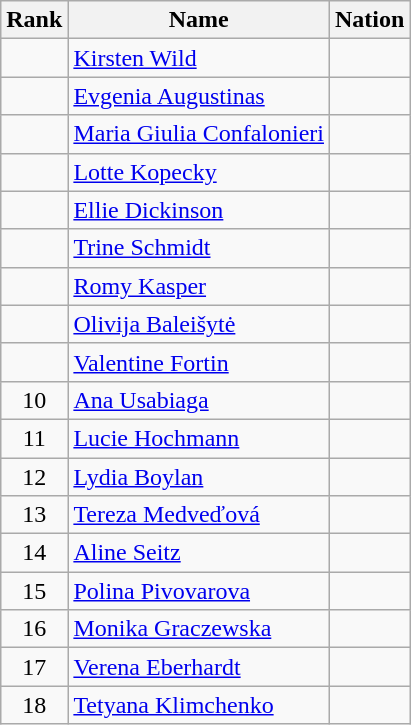<table class="wikitable sortable" style="text-align:center">
<tr>
<th>Rank</th>
<th>Name</th>
<th>Nation</th>
</tr>
<tr>
<td></td>
<td align=left><a href='#'>Kirsten Wild</a></td>
<td align=left></td>
</tr>
<tr>
<td></td>
<td align=left><a href='#'>Evgenia Augustinas</a></td>
<td align=left></td>
</tr>
<tr>
<td></td>
<td align=left><a href='#'>Maria Giulia Confalonieri</a></td>
<td align=left></td>
</tr>
<tr>
<td></td>
<td align=left><a href='#'>Lotte Kopecky</a></td>
<td align=left></td>
</tr>
<tr>
<td></td>
<td align=left><a href='#'>Ellie Dickinson</a></td>
<td align=left></td>
</tr>
<tr>
<td></td>
<td align=left><a href='#'>Trine Schmidt</a></td>
<td align=left></td>
</tr>
<tr>
<td></td>
<td align=left><a href='#'>Romy Kasper</a></td>
<td align=left></td>
</tr>
<tr>
<td></td>
<td align=left><a href='#'>Olivija Baleišytė</a></td>
<td align=left></td>
</tr>
<tr>
<td></td>
<td align=left><a href='#'>Valentine Fortin</a></td>
<td align=left></td>
</tr>
<tr>
<td>10</td>
<td align=left><a href='#'>Ana Usabiaga</a></td>
<td align=left></td>
</tr>
<tr>
<td>11</td>
<td align=left><a href='#'>Lucie Hochmann</a></td>
<td align=left></td>
</tr>
<tr>
<td>12</td>
<td align=left><a href='#'>Lydia Boylan</a></td>
<td align=left></td>
</tr>
<tr>
<td>13</td>
<td align=left><a href='#'>Tereza Medveďová</a></td>
<td align=left></td>
</tr>
<tr>
<td>14</td>
<td align=left><a href='#'>Aline Seitz</a></td>
<td align=left></td>
</tr>
<tr>
<td>15</td>
<td align=left><a href='#'>Polina Pivovarova</a></td>
<td align=left></td>
</tr>
<tr>
<td>16</td>
<td align=left><a href='#'>Monika Graczewska</a></td>
<td align=left></td>
</tr>
<tr>
<td>17</td>
<td align=left><a href='#'>Verena Eberhardt</a></td>
<td align=left></td>
</tr>
<tr>
<td>18</td>
<td align=left><a href='#'>Tetyana Klimchenko</a></td>
<td align=left></td>
</tr>
</table>
